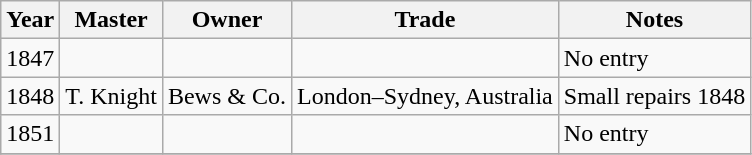<table class="sortable wikitable">
<tr>
<th>Year</th>
<th>Master</th>
<th>Owner</th>
<th>Trade</th>
<th>Notes</th>
</tr>
<tr>
<td>1847</td>
<td></td>
<td></td>
<td></td>
<td>No entry</td>
</tr>
<tr>
<td>1848</td>
<td>T. Knight</td>
<td>Bews & Co.</td>
<td>London–Sydney, Australia</td>
<td>Small repairs 1848</td>
</tr>
<tr>
<td>1851</td>
<td></td>
<td></td>
<td></td>
<td>No entry</td>
</tr>
<tr>
</tr>
</table>
